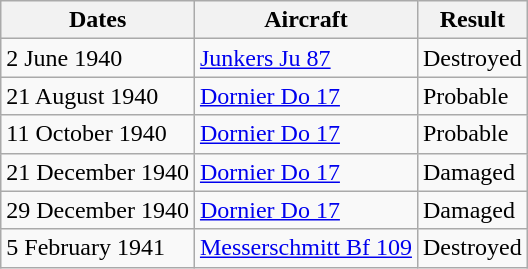<table class="wikitable">
<tr>
<th>Dates</th>
<th>Aircraft</th>
<th>Result</th>
</tr>
<tr>
<td>2 June 1940</td>
<td><a href='#'>Junkers Ju 87</a></td>
<td>Destroyed</td>
</tr>
<tr>
<td>21 August 1940</td>
<td><a href='#'>Dornier Do 17</a></td>
<td>Probable</td>
</tr>
<tr>
<td>11 October 1940</td>
<td><a href='#'>Dornier Do 17</a></td>
<td>Probable</td>
</tr>
<tr>
<td>21 December 1940</td>
<td><a href='#'>Dornier Do 17</a></td>
<td>Damaged</td>
</tr>
<tr>
<td>29 December 1940</td>
<td><a href='#'>Dornier Do 17</a></td>
<td>Damaged</td>
</tr>
<tr>
<td>5 February 1941</td>
<td><a href='#'>Messerschmitt Bf 109</a></td>
<td>Destroyed</td>
</tr>
</table>
